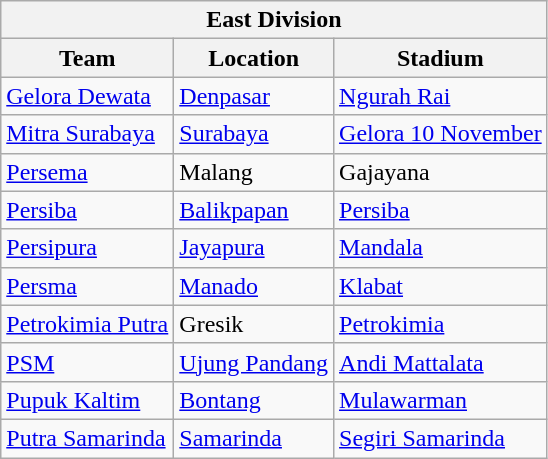<table class="wikitable" style="text-align: left;">
<tr>
<th colspan="3">East Division</th>
</tr>
<tr>
<th>Team</th>
<th>Location</th>
<th>Stadium</th>
</tr>
<tr>
<td><a href='#'>Gelora Dewata</a></td>
<td><a href='#'>Denpasar</a></td>
<td><a href='#'>Ngurah Rai</a></td>
</tr>
<tr>
<td><a href='#'>Mitra Surabaya</a></td>
<td><a href='#'>Surabaya</a></td>
<td><a href='#'>Gelora 10 November</a></td>
</tr>
<tr>
<td><a href='#'>Persema</a></td>
<td>Malang</td>
<td>Gajayana</td>
</tr>
<tr>
<td><a href='#'>Persiba</a></td>
<td><a href='#'>Balikpapan</a></td>
<td><a href='#'>Persiba</a></td>
</tr>
<tr>
<td><a href='#'>Persipura</a></td>
<td><a href='#'>Jayapura</a></td>
<td><a href='#'>Mandala</a></td>
</tr>
<tr>
<td><a href='#'>Persma</a></td>
<td><a href='#'>Manado</a></td>
<td><a href='#'>Klabat</a></td>
</tr>
<tr>
<td><a href='#'>Petrokimia Putra</a></td>
<td>Gresik</td>
<td><a href='#'>Petrokimia</a></td>
</tr>
<tr>
<td><a href='#'>PSM</a></td>
<td><a href='#'>Ujung Pandang</a></td>
<td><a href='#'>Andi Mattalata</a></td>
</tr>
<tr>
<td><a href='#'>Pupuk Kaltim</a></td>
<td><a href='#'>Bontang</a></td>
<td><a href='#'>Mulawarman</a></td>
</tr>
<tr>
<td><a href='#'>Putra Samarinda</a></td>
<td><a href='#'>Samarinda</a></td>
<td><a href='#'>Segiri Samarinda</a></td>
</tr>
</table>
